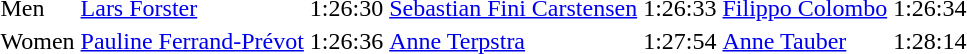<table>
<tr>
<td align="left">Men</td>
<td> <a href='#'>Lars Forster</a></td>
<td>1:26:30</td>
<td> <a href='#'>Sebastian Fini Carstensen</a></td>
<td>1:26:33</td>
<td> <a href='#'>Filippo Colombo</a></td>
<td>1:26:34</td>
</tr>
<tr>
<td align="left">Women</td>
<td> <a href='#'>Pauline Ferrand-Prévot</a></td>
<td>1:26:36</td>
<td> <a href='#'>Anne Terpstra</a></td>
<td>1:27:54</td>
<td> <a href='#'>Anne Tauber</a></td>
<td>1:28:14</td>
</tr>
</table>
